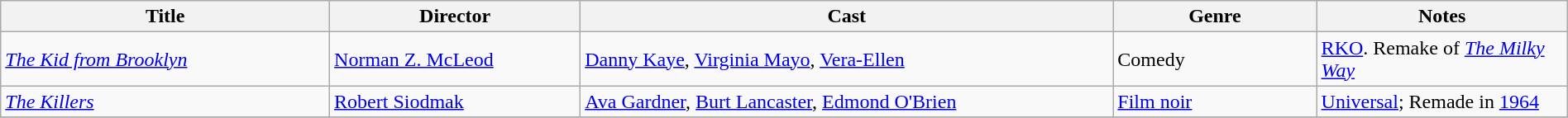<table class="wikitable" style="width:100%;">
<tr>
<th style="width:21%;">Title</th>
<th style="width:16%;">Director</th>
<th style="width:34%;">Cast</th>
<th style="width:13%;">Genre</th>
<th style="width:16%;">Notes</th>
</tr>
<tr>
<td><em><a href='#'>The Kid from Brooklyn</a></em></td>
<td><a href='#'>Norman Z. McLeod</a></td>
<td><a href='#'>Danny Kaye</a>, <a href='#'>Virginia Mayo</a>, <a href='#'>Vera-Ellen</a></td>
<td>Comedy</td>
<td><a href='#'>RKO</a>. Remake of  <em><a href='#'>The Milky Way</a></em></td>
</tr>
<tr>
<td><em><a href='#'>The Killers</a></em></td>
<td><a href='#'>Robert Siodmak</a></td>
<td><a href='#'>Ava Gardner</a>, <a href='#'>Burt Lancaster</a>, <a href='#'>Edmond O'Brien</a></td>
<td><a href='#'>Film noir</a></td>
<td><a href='#'>Universal</a>; Remade in <a href='#'>1964</a></td>
</tr>
<tr>
</tr>
</table>
